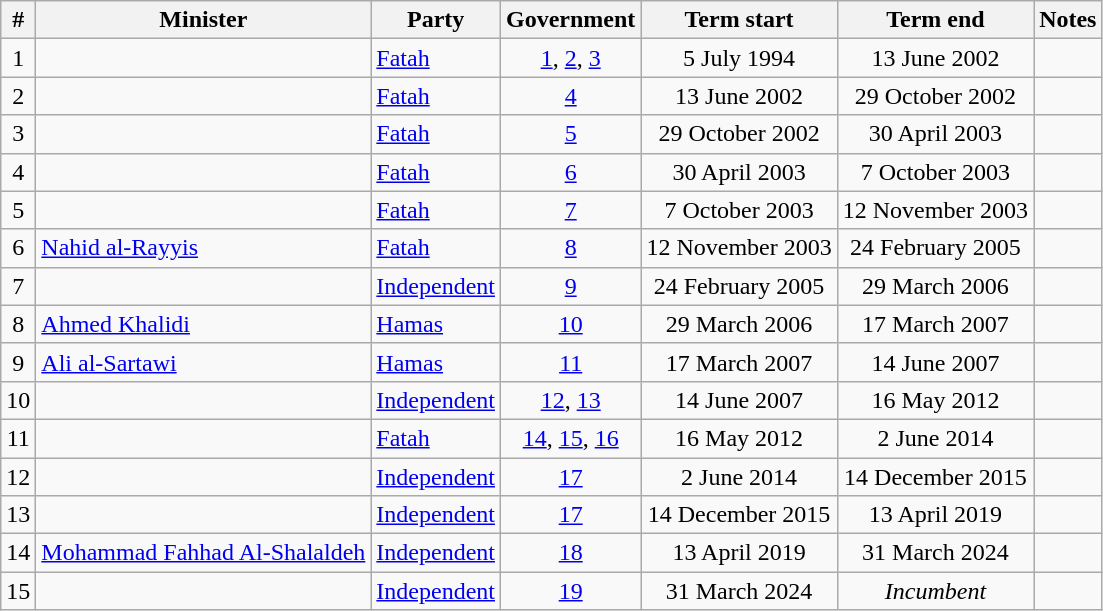<table class=wikitable style=text-align:center>
<tr>
<th>#</th>
<th>Minister</th>
<th>Party</th>
<th>Government</th>
<th>Term start</th>
<th>Term end</th>
<th>Notes</th>
</tr>
<tr>
<td>1</td>
<td align=left></td>
<td align=left><a href='#'>Fatah</a></td>
<td><a href='#'>1</a>, <a href='#'>2</a>, <a href='#'>3</a></td>
<td>5 July 1994</td>
<td>13 June 2002</td>
<td></td>
</tr>
<tr>
<td>2</td>
<td align=left></td>
<td align=left><a href='#'>Fatah</a></td>
<td><a href='#'>4</a></td>
<td>13 June 2002</td>
<td>29 October 2002</td>
<td></td>
</tr>
<tr>
<td>3</td>
<td align=left></td>
<td align=left><a href='#'>Fatah</a></td>
<td><a href='#'>5</a></td>
<td>29 October 2002</td>
<td>30 April 2003</td>
<td></td>
</tr>
<tr>
<td>4</td>
<td align=left></td>
<td align=left><a href='#'>Fatah</a></td>
<td><a href='#'>6</a></td>
<td>30 April 2003</td>
<td>7 October 2003</td>
<td></td>
</tr>
<tr>
<td>5</td>
<td align=left></td>
<td align=left><a href='#'>Fatah</a></td>
<td><a href='#'>7</a></td>
<td>7 October 2003</td>
<td>12 November 2003</td>
<td></td>
</tr>
<tr>
<td>6</td>
<td align=left><a href='#'>Nahid al-Rayyis</a></td>
<td align=left><a href='#'>Fatah</a></td>
<td><a href='#'>8</a></td>
<td>12 November 2003</td>
<td>24 February 2005</td>
<td></td>
</tr>
<tr>
<td>7</td>
<td align=left></td>
<td align=left><a href='#'>Independent</a></td>
<td><a href='#'>9</a></td>
<td>24 February 2005</td>
<td>29 March 2006</td>
<td></td>
</tr>
<tr>
<td>8</td>
<td align=left><a href='#'>Ahmed Khalidi</a></td>
<td align=left><a href='#'>Hamas</a></td>
<td><a href='#'>10</a></td>
<td>29 March 2006</td>
<td>17 March 2007</td>
<td></td>
</tr>
<tr>
<td>9</td>
<td align=left><a href='#'>Ali al-Sartawi</a></td>
<td align=left><a href='#'>Hamas</a></td>
<td><a href='#'>11</a></td>
<td>17 March 2007</td>
<td>14 June 2007</td>
<td></td>
</tr>
<tr>
<td>10</td>
<td align=left></td>
<td align=left><a href='#'>Independent</a></td>
<td><a href='#'>12</a>, <a href='#'>13</a></td>
<td>14 June 2007</td>
<td>16 May 2012</td>
<td></td>
</tr>
<tr>
<td>11</td>
<td align=left></td>
<td align=left><a href='#'>Fatah</a></td>
<td><a href='#'>14</a>, <a href='#'>15</a>, <a href='#'>16</a></td>
<td>16 May 2012</td>
<td>2 June 2014</td>
<td></td>
</tr>
<tr>
<td>12</td>
<td align=left></td>
<td align=left><a href='#'>Independent</a></td>
<td><a href='#'>17</a></td>
<td>2 June 2014</td>
<td>14 December 2015</td>
<td></td>
</tr>
<tr>
<td>13</td>
<td align=left></td>
<td align=left><a href='#'>Independent</a></td>
<td><a href='#'>17</a></td>
<td>14 December 2015</td>
<td>13 April 2019</td>
<td></td>
</tr>
<tr>
<td>14</td>
<td align=left><a href='#'>Mohammad Fahhad Al-Shalaldeh</a></td>
<td align=left><a href='#'>Independent</a></td>
<td><a href='#'>18</a></td>
<td>13 April 2019</td>
<td>31 March 2024</td>
<td></td>
</tr>
<tr>
<td>15</td>
<td align=left></td>
<td align=left><a href='#'>Independent</a></td>
<td><a href='#'>19</a></td>
<td>31 March 2024</td>
<td><em>Incumbent</em></td>
<td></td>
</tr>
</table>
